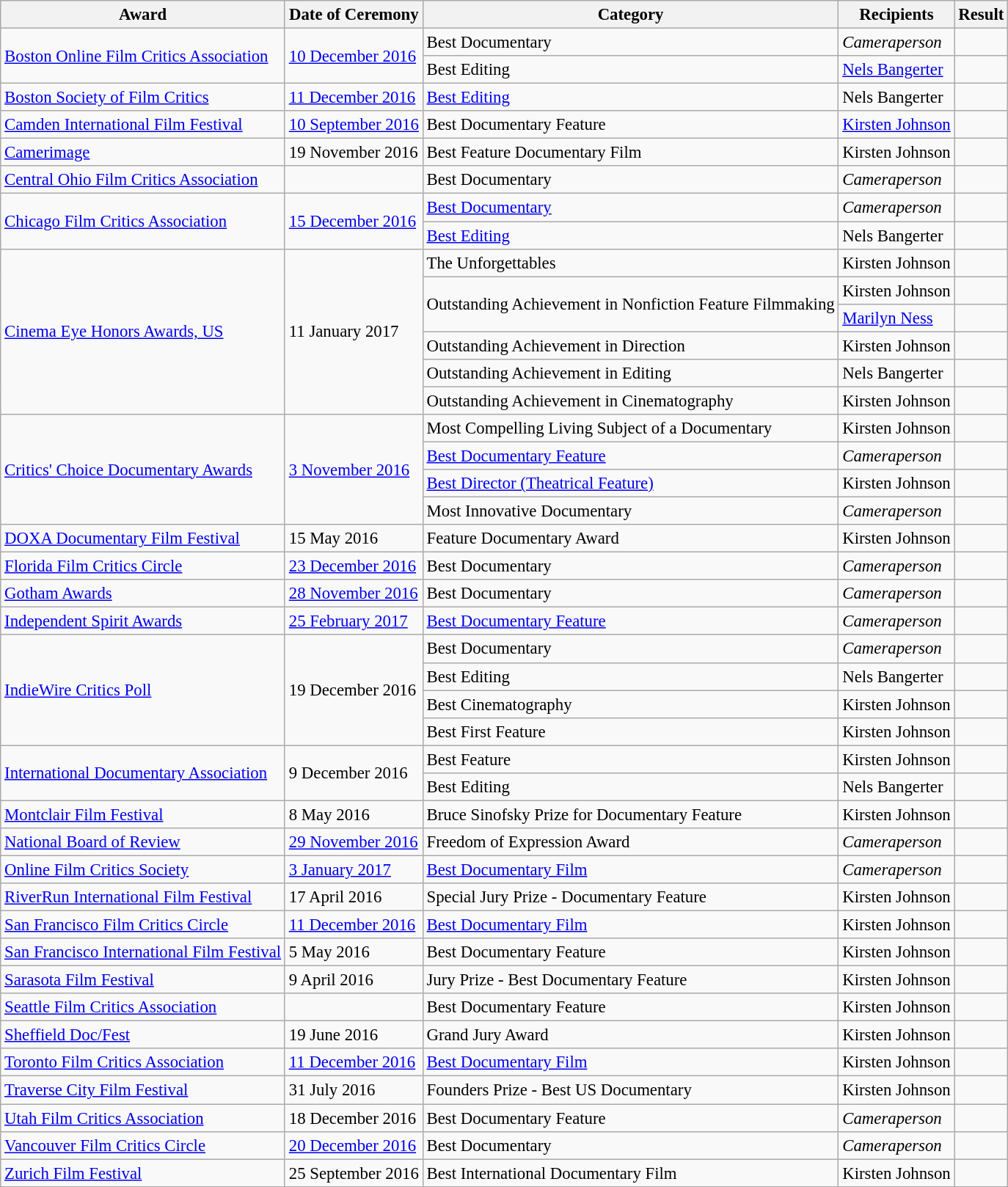<table class="wikitable" style="font-size: 95%;">
<tr>
<th>Award</th>
<th>Date of Ceremony</th>
<th>Category</th>
<th>Recipients</th>
<th>Result</th>
</tr>
<tr>
<td rowspan=2><a href='#'>Boston Online Film Critics Association</a></td>
<td rowspan=2><a href='#'>10 December 2016</a></td>
<td>Best Documentary</td>
<td><em>Cameraperson</em></td>
<td></td>
</tr>
<tr>
<td>Best Editing</td>
<td><a href='#'>Nels Bangerter</a></td>
<td></td>
</tr>
<tr>
<td><a href='#'>Boston Society of Film Critics</a></td>
<td><a href='#'>11 December 2016</a></td>
<td><a href='#'>Best Editing</a></td>
<td>Nels Bangerter</td>
<td></td>
</tr>
<tr>
<td><a href='#'>Camden International Film Festival</a></td>
<td><a href='#'>10 September 2016</a></td>
<td>Best Documentary Feature</td>
<td><a href='#'>Kirsten Johnson</a></td>
<td></td>
</tr>
<tr>
<td><a href='#'>Camerimage</a></td>
<td>19 November 2016</td>
<td>Best Feature Documentary Film</td>
<td>Kirsten Johnson</td>
<td></td>
</tr>
<tr>
<td><a href='#'>Central Ohio Film Critics Association</a></td>
<td></td>
<td>Best Documentary</td>
<td><em>Cameraperson</em></td>
<td></td>
</tr>
<tr>
<td rowspan=2><a href='#'>Chicago Film Critics Association</a></td>
<td rowspan=2><a href='#'>15 December 2016</a></td>
<td><a href='#'>Best Documentary</a></td>
<td><em>Cameraperson</em></td>
<td></td>
</tr>
<tr>
<td><a href='#'>Best Editing</a></td>
<td>Nels Bangerter</td>
<td></td>
</tr>
<tr>
<td rowspan=6><a href='#'>Cinema Eye Honors Awards, US</a></td>
<td rowspan=6>11 January 2017</td>
<td>The Unforgettables</td>
<td>Kirsten Johnson</td>
<td></td>
</tr>
<tr>
<td rowspan=2>Outstanding Achievement in Nonfiction Feature Filmmaking</td>
<td>Kirsten Johnson</td>
<td></td>
</tr>
<tr>
<td><a href='#'>Marilyn Ness</a></td>
<td></td>
</tr>
<tr>
<td>Outstanding Achievement in Direction</td>
<td>Kirsten Johnson</td>
<td></td>
</tr>
<tr>
<td>Outstanding Achievement in Editing</td>
<td>Nels Bangerter</td>
<td></td>
</tr>
<tr>
<td>Outstanding Achievement in Cinematography</td>
<td>Kirsten Johnson</td>
<td></td>
</tr>
<tr>
<td rowspan=4><a href='#'>Critics' Choice Documentary Awards</a></td>
<td rowspan=4><a href='#'>3 November 2016</a></td>
<td>Most Compelling Living Subject of a Documentary</td>
<td>Kirsten Johnson</td>
<td></td>
</tr>
<tr>
<td><a href='#'>Best Documentary Feature</a></td>
<td><em>Cameraperson</em></td>
<td></td>
</tr>
<tr>
<td><a href='#'>Best Director (Theatrical Feature)</a></td>
<td>Kirsten Johnson</td>
<td></td>
</tr>
<tr>
<td>Most Innovative Documentary</td>
<td><em>Cameraperson</em></td>
<td></td>
</tr>
<tr>
<td><a href='#'>DOXA Documentary Film Festival</a></td>
<td>15 May 2016</td>
<td>Feature Documentary Award</td>
<td>Kirsten Johnson</td>
<td></td>
</tr>
<tr>
<td><a href='#'>Florida Film Critics Circle</a></td>
<td><a href='#'>23 December 2016</a></td>
<td>Best Documentary</td>
<td><em>Cameraperson</em></td>
<td></td>
</tr>
<tr>
<td><a href='#'>Gotham Awards</a></td>
<td><a href='#'>28 November 2016</a></td>
<td>Best Documentary</td>
<td><em>Cameraperson</em></td>
<td></td>
</tr>
<tr>
<td><a href='#'>Independent Spirit Awards</a></td>
<td><a href='#'>25 February 2017</a></td>
<td><a href='#'>Best Documentary Feature</a></td>
<td><em>Cameraperson</em></td>
<td></td>
</tr>
<tr>
<td rowspan=4><a href='#'>IndieWire Critics Poll</a></td>
<td rowspan=4>19 December 2016</td>
<td>Best Documentary</td>
<td><em>Cameraperson</em></td>
<td></td>
</tr>
<tr>
<td>Best Editing</td>
<td>Nels Bangerter</td>
<td></td>
</tr>
<tr>
<td>Best Cinematography</td>
<td>Kirsten Johnson</td>
<td></td>
</tr>
<tr>
<td>Best First Feature</td>
<td>Kirsten Johnson</td>
<td></td>
</tr>
<tr>
<td rowspan=2><a href='#'>International Documentary Association</a></td>
<td rowspan=2>9 December 2016</td>
<td>Best Feature</td>
<td>Kirsten Johnson</td>
<td></td>
</tr>
<tr>
<td>Best Editing</td>
<td>Nels Bangerter</td>
<td></td>
</tr>
<tr>
<td><a href='#'>Montclair Film Festival</a></td>
<td>8 May 2016</td>
<td>Bruce Sinofsky Prize for Documentary Feature</td>
<td>Kirsten Johnson</td>
<td></td>
</tr>
<tr>
<td><a href='#'>National Board of Review</a></td>
<td><a href='#'>29 November 2016</a></td>
<td>Freedom of Expression Award</td>
<td><em>Cameraperson</em></td>
<td></td>
</tr>
<tr>
<td><a href='#'>Online Film Critics Society</a></td>
<td><a href='#'>3 January 2017</a></td>
<td><a href='#'>Best Documentary Film</a></td>
<td><em>Cameraperson</em></td>
<td></td>
</tr>
<tr>
<td><a href='#'>RiverRun International Film Festival</a></td>
<td>17 April 2016</td>
<td>Special Jury Prize - Documentary Feature</td>
<td>Kirsten Johnson</td>
<td></td>
</tr>
<tr>
<td><a href='#'>San Francisco Film Critics Circle</a></td>
<td><a href='#'>11 December 2016</a></td>
<td><a href='#'>Best Documentary Film</a></td>
<td>Kirsten Johnson</td>
<td></td>
</tr>
<tr>
<td><a href='#'>San Francisco International Film Festival</a></td>
<td>5 May 2016</td>
<td>Best Documentary Feature</td>
<td>Kirsten Johnson</td>
<td></td>
</tr>
<tr>
<td><a href='#'>Sarasota Film Festival</a></td>
<td>9 April 2016</td>
<td>Jury Prize - Best Documentary Feature</td>
<td>Kirsten Johnson</td>
<td></td>
</tr>
<tr>
<td><a href='#'>Seattle Film Critics Association</a></td>
<td></td>
<td>Best Documentary Feature</td>
<td>Kirsten Johnson</td>
<td></td>
</tr>
<tr>
<td><a href='#'>Sheffield Doc/Fest</a></td>
<td>19 June 2016</td>
<td>Grand Jury Award</td>
<td>Kirsten Johnson</td>
<td></td>
</tr>
<tr>
<td><a href='#'>Toronto Film Critics Association</a></td>
<td><a href='#'>11 December 2016</a></td>
<td><a href='#'>Best Documentary Film</a></td>
<td>Kirsten Johnson</td>
<td></td>
</tr>
<tr>
<td><a href='#'>Traverse City Film Festival</a></td>
<td>31 July 2016</td>
<td>Founders Prize - Best US Documentary</td>
<td>Kirsten Johnson</td>
<td></td>
</tr>
<tr>
<td><a href='#'>Utah Film Critics Association</a></td>
<td>18 December 2016</td>
<td>Best Documentary Feature</td>
<td><em>Cameraperson</em></td>
<td></td>
</tr>
<tr>
<td><a href='#'>Vancouver Film Critics Circle</a></td>
<td><a href='#'>20 December 2016</a></td>
<td>Best Documentary</td>
<td><em>Cameraperson</em></td>
<td></td>
</tr>
<tr>
<td><a href='#'>Zurich Film Festival</a></td>
<td>25 September 2016</td>
<td>Best International Documentary Film</td>
<td>Kirsten Johnson</td>
<td></td>
</tr>
</table>
